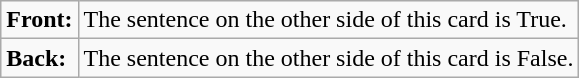<table class="wikitable">
<tr>
<td><strong>Front:</strong></td>
<td>The sentence on the other side of this card is True.</td>
</tr>
<tr>
<td><strong>Back:</strong></td>
<td>The sentence on the other side of this card is False.</td>
</tr>
</table>
